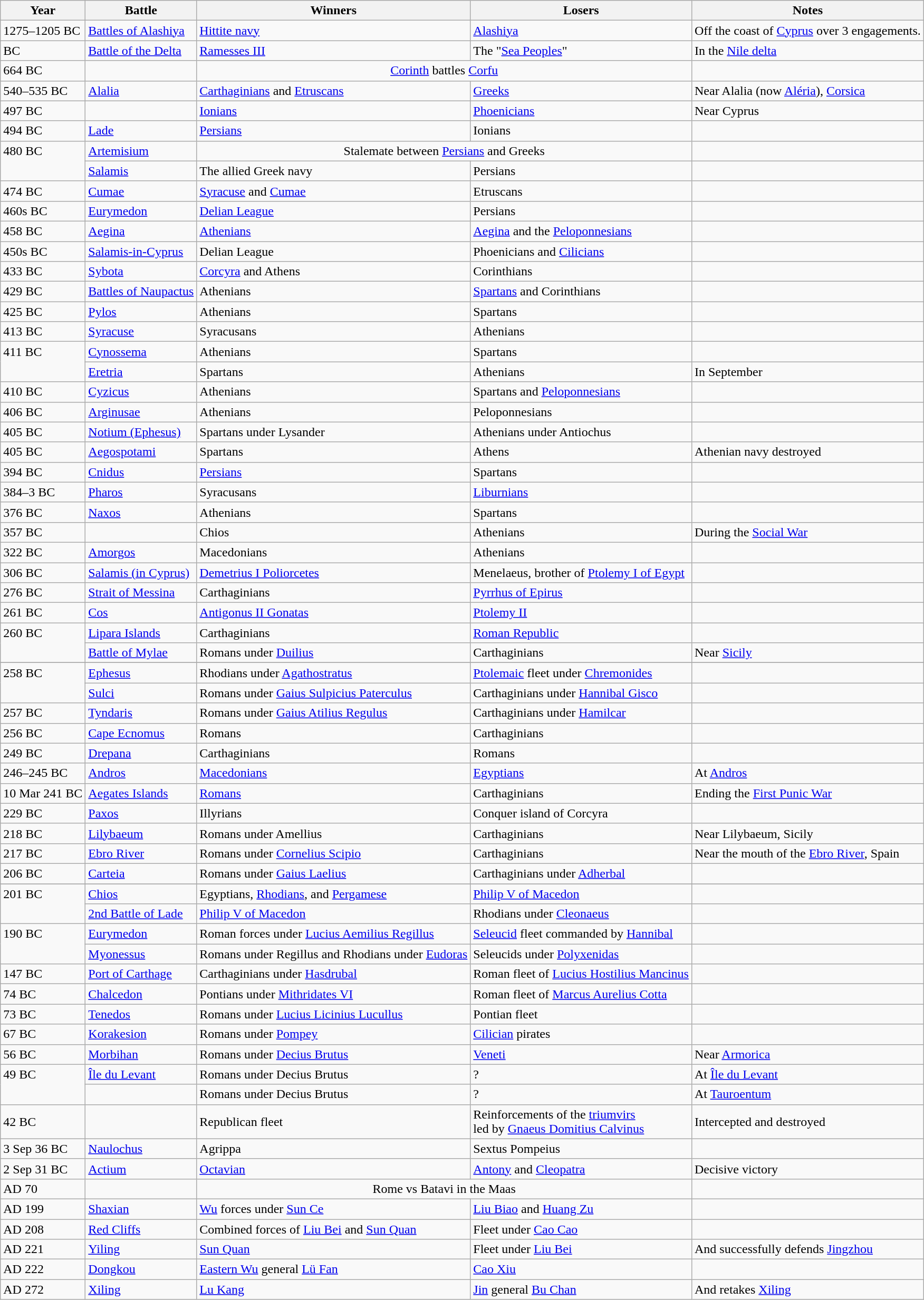<table class="wikitable">
<tr>
<th>Year</th>
<th>Battle</th>
<th>Winners</th>
<th>Losers</th>
<th>Notes</th>
</tr>
<tr>
<td>1275–1205 BC</td>
<td><a href='#'>Battles of Alashiya</a></td>
<td><a href='#'>Hittite navy</a></td>
<td><a href='#'>Alashiya</a></td>
<td>Off the coast of <a href='#'>Cyprus</a> over 3 engagements.</td>
</tr>
<tr>
<td> BC</td>
<td><a href='#'>Battle of the Delta</a></td>
<td><a href='#'>Ramesses III</a></td>
<td>The "<a href='#'>Sea Peoples</a>"</td>
<td>In the <a href='#'>Nile delta</a></td>
</tr>
<tr>
<td>664 BC</td>
<td></td>
<td colspan=2 style="text-align:center;"><a href='#'>Corinth</a> battles <a href='#'>Corfu</a></td>
<td></td>
</tr>
<tr>
<td>540–535 BC</td>
<td><a href='#'>Alalia</a></td>
<td><a href='#'>Carthaginians</a> and <a href='#'>Etruscans</a></td>
<td><a href='#'>Greeks</a></td>
<td>Near Alalia (now <a href='#'>Aléria</a>), <a href='#'>Corsica</a></td>
</tr>
<tr>
<td>497 BC</td>
<td></td>
<td><a href='#'>Ionians</a></td>
<td><a href='#'>Phoenicians</a></td>
<td>Near Cyprus</td>
</tr>
<tr>
<td>494 BC</td>
<td><a href='#'>Lade</a></td>
<td><a href='#'>Persians</a></td>
<td>Ionians</td>
<td></td>
</tr>
<tr valign="top">
<td rowspan="2">480 BC</td>
<td><a href='#'>Artemisium</a></td>
<td colspan=2 style="text-align:center;">Stalemate between <a href='#'>Persians</a> and Greeks</td>
<td></td>
</tr>
<tr>
<td><a href='#'>Salamis</a></td>
<td>The allied Greek navy</td>
<td>Persians</td>
<td></td>
</tr>
<tr>
<td>474 BC</td>
<td><a href='#'>Cumae</a></td>
<td><a href='#'>Syracuse</a> and <a href='#'>Cumae</a></td>
<td>Etruscans</td>
<td></td>
</tr>
<tr>
<td>460s BC</td>
<td><a href='#'>Eurymedon</a></td>
<td><a href='#'>Delian League</a></td>
<td>Persians</td>
<td></td>
</tr>
<tr>
<td>458 BC</td>
<td><a href='#'>Aegina</a></td>
<td><a href='#'>Athenians</a></td>
<td><a href='#'>Aegina</a> and the <a href='#'>Peloponnesians</a></td>
<td></td>
</tr>
<tr>
<td>450s BC</td>
<td><a href='#'>Salamis-in-Cyprus</a></td>
<td>Delian League</td>
<td>Phoenicians and <a href='#'>Cilicians</a></td>
<td></td>
</tr>
<tr>
<td>433 BC</td>
<td><a href='#'>Sybota</a></td>
<td><a href='#'>Corcyra</a> and Athens</td>
<td>Corinthians</td>
<td></td>
</tr>
<tr>
<td>429 BC</td>
<td><a href='#'>Battles of Naupactus</a></td>
<td>Athenians</td>
<td><a href='#'>Spartans</a> and Corinthians</td>
<td></td>
</tr>
<tr>
<td>425 BC</td>
<td><a href='#'>Pylos</a></td>
<td>Athenians</td>
<td>Spartans</td>
<td></td>
</tr>
<tr valign="top">
<td>413 BC</td>
<td><a href='#'>Syracuse</a></td>
<td>Syracusans</td>
<td>Athenians</td>
<td></td>
</tr>
<tr valign="top">
<td rowspan="2">411 BC</td>
<td><a href='#'>Cynossema</a></td>
<td>Athenians</td>
<td>Spartans</td>
<td></td>
</tr>
<tr>
<td><a href='#'>Eretria</a></td>
<td>Spartans</td>
<td>Athenians</td>
<td>In September</td>
</tr>
<tr>
<td>410 BC</td>
<td><a href='#'>Cyzicus</a></td>
<td>Athenians</td>
<td>Spartans and <a href='#'>Peloponnesians</a></td>
<td></td>
</tr>
<tr>
<td>406 BC</td>
<td><a href='#'>Arginusae</a></td>
<td>Athenians</td>
<td>Peloponnesians</td>
<td></td>
</tr>
<tr>
<td>405 BC</td>
<td><a href='#'>Notium (Ephesus)</a></td>
<td>Spartans under Lysander</td>
<td>Athenians under Antiochus</td>
<td></td>
</tr>
<tr>
<td>405 BC</td>
<td><a href='#'>Aegospotami</a></td>
<td>Spartans</td>
<td>Athens</td>
<td>Athenian navy destroyed</td>
</tr>
<tr>
<td>394 BC</td>
<td><a href='#'>Cnidus</a></td>
<td><a href='#'>Persians</a></td>
<td>Spartans</td>
<td></td>
</tr>
<tr>
<td>384–3 BC</td>
<td><a href='#'>Pharos</a></td>
<td>Syracusans</td>
<td><a href='#'>Liburnians</a></td>
<td></td>
</tr>
<tr>
<td>376 BC</td>
<td><a href='#'>Naxos</a></td>
<td>Athenians</td>
<td>Spartans</td>
<td></td>
</tr>
<tr>
<td>357 BC</td>
<td></td>
<td>Chios</td>
<td>Athenians</td>
<td>During the <a href='#'>Social War</a></td>
</tr>
<tr>
<td>322 BC</td>
<td><a href='#'>Amorgos</a></td>
<td>Macedonians</td>
<td>Athenians</td>
<td></td>
</tr>
<tr>
<td>306 BC</td>
<td><a href='#'>Salamis (in Cyprus)</a></td>
<td><a href='#'>Demetrius I Poliorcetes</a></td>
<td>Menelaeus, brother of <a href='#'>Ptolemy I of Egypt</a></td>
</tr>
<tr>
<td>276 BC</td>
<td><a href='#'>Strait of Messina</a></td>
<td>Carthaginians</td>
<td><a href='#'>Pyrrhus of Epirus</a></td>
<td></td>
</tr>
<tr>
<td>261 BC</td>
<td><a href='#'>Cos</a></td>
<td><a href='#'>Antigonus II Gonatas</a></td>
<td><a href='#'>Ptolemy II</a></td>
</tr>
<tr valign="top">
<td rowspan="2">260 BC</td>
<td><a href='#'>Lipara Islands</a></td>
<td>Carthaginians</td>
<td><a href='#'>Roman Republic</a></td>
<td></td>
</tr>
<tr>
<td><a href='#'>Battle of Mylae</a></td>
<td>Romans under <a href='#'>Duilius</a></td>
<td>Carthaginians</td>
<td>Near <a href='#'>Sicily</a></td>
</tr>
<tr>
</tr>
<tr valign="top">
<td rowspan="2">258 BC</td>
<td><a href='#'>Ephesus</a></td>
<td>Rhodians under <a href='#'>Agathostratus</a></td>
<td><a href='#'>Ptolemaic</a> fleet under <a href='#'>Chremonides</a></td>
<td></td>
</tr>
<tr>
<td><a href='#'>Sulci</a></td>
<td>Romans under <a href='#'>Gaius Sulpicius Paterculus</a></td>
<td>Carthaginians under <a href='#'>Hannibal Gisco</a></td>
<td></td>
</tr>
<tr>
<td>257 BC</td>
<td><a href='#'>Tyndaris</a></td>
<td>Romans under <a href='#'>Gaius Atilius Regulus</a></td>
<td>Carthaginians under <a href='#'>Hamilcar</a></td>
<td></td>
</tr>
<tr>
<td>256 BC</td>
<td><a href='#'>Cape Ecnomus</a></td>
<td>Romans</td>
<td>Carthaginians</td>
<td></td>
</tr>
<tr>
<td>249 BC</td>
<td><a href='#'>Drepana</a></td>
<td>Carthaginians</td>
<td>Romans</td>
<td></td>
</tr>
<tr>
<td>246–245 BC</td>
<td><a href='#'>Andros</a></td>
<td><a href='#'>Macedonians</a></td>
<td><a href='#'>Egyptians</a></td>
<td>At <a href='#'>Andros</a></td>
</tr>
<tr>
<td>10 Mar 241 BC</td>
<td><a href='#'>Aegates Islands</a></td>
<td><a href='#'>Romans</a></td>
<td>Carthaginians</td>
<td>Ending the <a href='#'>First Punic War</a></td>
</tr>
<tr>
<td>229 BC</td>
<td><a href='#'>Paxos</a></td>
<td>Illyrians</td>
<td>Conquer island of Corcyra</td>
<td></td>
</tr>
<tr>
<td>218 BC</td>
<td><a href='#'>Lilybaeum</a></td>
<td>Romans under Amellius</td>
<td>Carthaginians</td>
<td>Near Lilybaeum, Sicily</td>
</tr>
<tr>
<td>217 BC</td>
<td><a href='#'>Ebro River</a></td>
<td>Romans under <a href='#'>Cornelius Scipio</a></td>
<td>Carthaginians</td>
<td>Near the mouth of the <a href='#'>Ebro River</a>, Spain</td>
</tr>
<tr>
<td>206 BC</td>
<td><a href='#'>Carteia</a></td>
<td>Romans under <a href='#'>Gaius Laelius</a></td>
<td>Carthaginians under <a href='#'>Adherbal</a></td>
<td></td>
</tr>
<tr>
</tr>
<tr valign="top">
<td rowspan="2">201 BC</td>
<td><a href='#'>Chios</a></td>
<td>Egyptians, <a href='#'>Rhodians</a>, and <a href='#'>Pergamese</a></td>
<td><a href='#'>Philip V of Macedon</a></td>
<td></td>
</tr>
<tr>
<td><a href='#'>2nd Battle of Lade</a></td>
<td><a href='#'>Philip V of Macedon</a></td>
<td>Rhodians under <a href='#'>Cleonaeus</a></td>
<td></td>
</tr>
<tr valign="top">
<td rowspan="2">190 BC</td>
<td><a href='#'>Eurymedon</a></td>
<td>Roman forces under <a href='#'>Lucius Aemilius Regillus</a></td>
<td><a href='#'>Seleucid</a> fleet commanded by <a href='#'>Hannibal</a></td>
<td></td>
</tr>
<tr>
<td><a href='#'>Myonessus</a></td>
<td>Romans under Regillus and Rhodians under <a href='#'>Eudoras</a></td>
<td>Seleucids under <a href='#'>Polyxenidas</a></td>
<td></td>
</tr>
<tr>
<td>147 BC</td>
<td><a href='#'>Port of Carthage</a></td>
<td>Carthaginians under <a href='#'>Hasdrubal</a></td>
<td>Roman fleet of <a href='#'>Lucius Hostilius Mancinus</a></td>
<td></td>
</tr>
<tr>
<td>74 BC</td>
<td><a href='#'>Chalcedon</a></td>
<td>Pontians under <a href='#'>Mithridates VI</a></td>
<td>Roman fleet of <a href='#'>Marcus Aurelius Cotta</a></td>
<td></td>
</tr>
<tr>
<td>73 BC</td>
<td><a href='#'>Tenedos</a></td>
<td>Romans under <a href='#'>Lucius Licinius Lucullus</a></td>
<td>Pontian fleet</td>
<td></td>
</tr>
<tr>
<td>67 BC</td>
<td><a href='#'>Korakesion</a></td>
<td>Romans under <a href='#'>Pompey</a></td>
<td><a href='#'>Cilician</a> pirates</td>
<td></td>
</tr>
<tr>
<td>56 BC</td>
<td><a href='#'>Morbihan</a></td>
<td>Romans under <a href='#'>Decius Brutus</a></td>
<td><a href='#'>Veneti</a></td>
<td>Near <a href='#'>Armorica</a></td>
</tr>
<tr valign="top">
<td rowspan="2">49 BC</td>
<td><a href='#'>Île du Levant</a></td>
<td>Romans under Decius Brutus</td>
<td>?</td>
<td>At <a href='#'>Île du Levant</a></td>
</tr>
<tr>
<td></td>
<td>Romans under Decius Brutus</td>
<td>?</td>
<td>At <a href='#'>Tauroentum</a></td>
</tr>
<tr>
<td>42 BC</td>
<td></td>
<td>Republican fleet</td>
<td>Reinforcements of the <a href='#'>triumvirs</a><br>led by <a href='#'>Gnaeus Domitius Calvinus</a></td>
<td>Intercepted and destroyed</td>
</tr>
<tr>
<td>3 Sep 36 BC</td>
<td><a href='#'>Naulochus</a></td>
<td>Agrippa</td>
<td>Sextus Pompeius</td>
<td></td>
</tr>
<tr>
<td>2 Sep 31 BC</td>
<td><a href='#'>Actium</a></td>
<td><a href='#'>Octavian</a></td>
<td><a href='#'>Antony</a> and <a href='#'>Cleopatra</a></td>
<td>Decisive victory</td>
</tr>
<tr>
<td>AD 70</td>
<td></td>
<td colspan=2 style="text-align:center;">Rome vs Batavi in the Maas</td>
<td></td>
</tr>
<tr>
<td>AD 199</td>
<td><a href='#'>Shaxian</a></td>
<td><a href='#'>Wu</a> forces under <a href='#'>Sun Ce</a></td>
<td><a href='#'>Liu Biao</a> and <a href='#'>Huang Zu</a></td>
<td></td>
</tr>
<tr>
<td>AD 208</td>
<td><a href='#'>Red Cliffs</a></td>
<td>Combined forces of <a href='#'>Liu Bei</a> and <a href='#'>Sun Quan</a></td>
<td>Fleet under <a href='#'>Cao Cao</a></td>
<td></td>
</tr>
<tr>
<td>AD 221</td>
<td><a href='#'>Yiling</a></td>
<td><a href='#'>Sun Quan</a></td>
<td>Fleet under <a href='#'>Liu Bei</a></td>
<td>And successfully defends <a href='#'>Jingzhou</a></td>
</tr>
<tr>
<td>AD 222</td>
<td><a href='#'>Dongkou</a></td>
<td><a href='#'>Eastern Wu</a> general <a href='#'>Lü Fan</a></td>
<td><a href='#'>Cao Xiu</a></td>
<td></td>
</tr>
<tr>
<td>AD 272</td>
<td><a href='#'>Xiling</a></td>
<td><a href='#'>Lu Kang</a></td>
<td><a href='#'>Jin</a> general <a href='#'>Bu Chan</a></td>
<td>And retakes <a href='#'>Xiling</a></td>
</tr>
</table>
